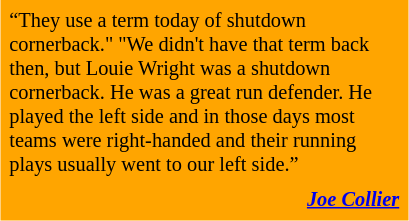<table class="toccolours" style="float: right; margin-left: 1em; margin-right: 2em; font-size: 85%; background:orange; width:20em;" cellspacing="5">
<tr>
<td style="text-align: left;">“They use a term today of shutdown cornerback." "We didn't have that term back then, but Louie Wright was a shutdown cornerback. He was a great run defender. He played the left side and in those days most teams were right-handed and their running plays usually went to our left side.”</td>
</tr>
<tr>
<td style="text-align: right;"><strong><em><a href='#'>Joe Collier</a><strong></td>
</tr>
</table>
